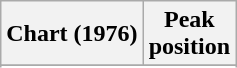<table class="wikitable sortable plainrowheaders" style="text-align:center">
<tr>
<th scope="col">Chart (1976)</th>
<th scope="col">Peak<br>position</th>
</tr>
<tr>
</tr>
<tr>
</tr>
<tr>
</tr>
<tr>
</tr>
<tr>
</tr>
<tr>
</tr>
<tr>
</tr>
</table>
